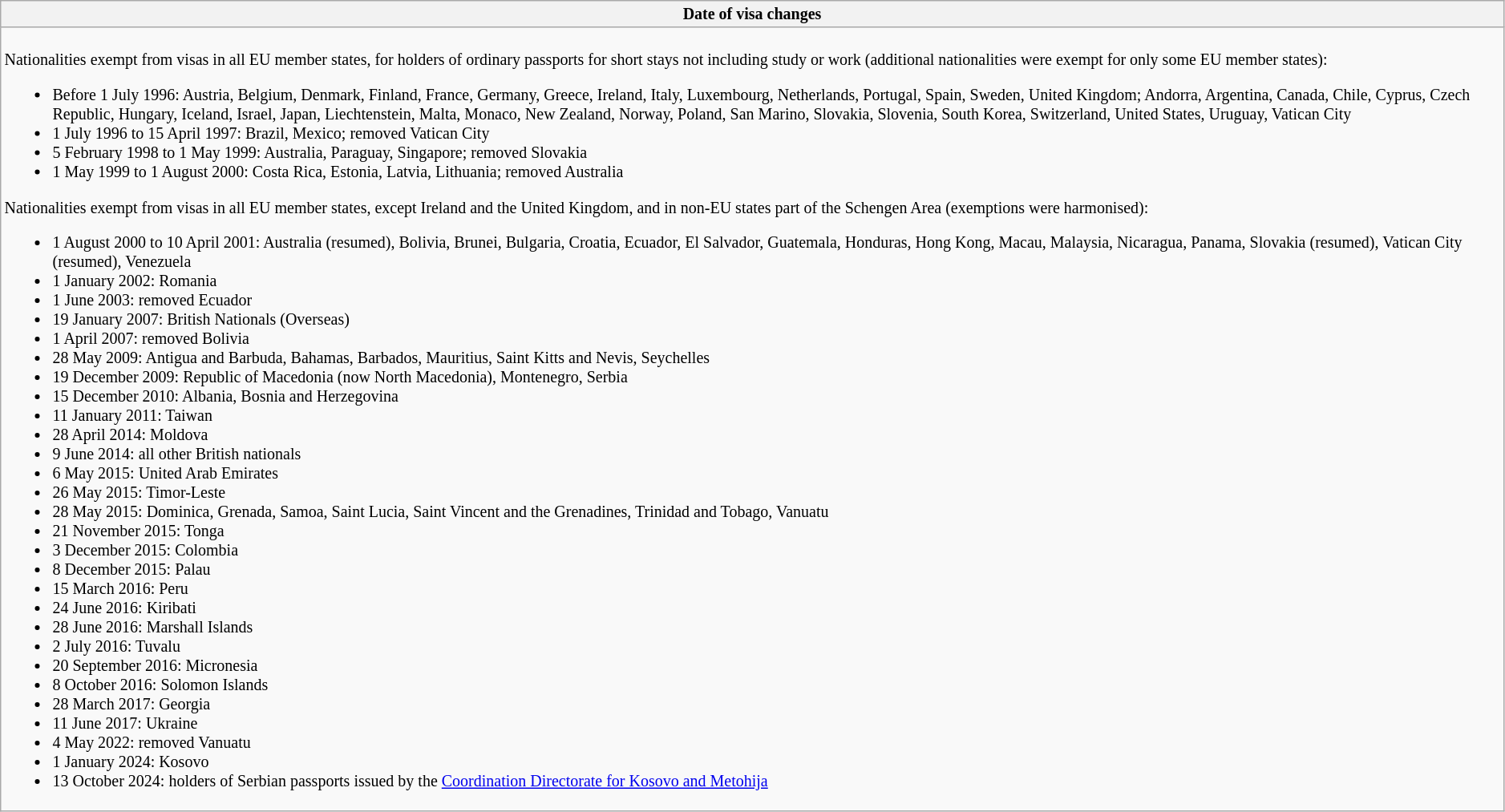<table class="wikitable collapsible collapsed" style="text-align: left; font-size: smaller; table-layout: fixed;">
<tr>
<th style="width:100%;">Date of visa changes</th>
</tr>
<tr>
<td><br>
Nationalities exempt from visas in all EU member states, for holders of ordinary passports for short stays not including study or work (additional nationalities were exempt for only some EU member states):<ul><li>Before 1 July 1996: Austria, Belgium, Denmark, Finland, France, Germany, Greece, Ireland, Italy, Luxembourg, Netherlands, Portugal, Spain, Sweden, United Kingdom; Andorra, Argentina, Canada, Chile, Cyprus, Czech Republic, Hungary, Iceland, Israel, Japan, Liechtenstein, Malta, Monaco, New Zealand, Norway, Poland, San Marino, Slovakia, Slovenia, South Korea, Switzerland, United States, Uruguay, Vatican City</li><li>1 July 1996 to 15 April 1997: Brazil, Mexico; removed Vatican City</li><li>5 February 1998 to 1 May 1999: Australia, Paraguay, Singapore; removed Slovakia</li><li>1 May 1999 to 1 August 2000: Costa Rica, Estonia, Latvia, Lithuania; removed Australia</li></ul>Nationalities exempt from visas in all EU member states, except Ireland and the United Kingdom, and in non-EU states part of the Schengen Area (exemptions were harmonised):<ul><li>1 August 2000 to 10 April 2001: Australia (resumed), Bolivia, Brunei, Bulgaria, Croatia, Ecuador, El Salvador, Guatemala, Honduras, Hong Kong, Macau, Malaysia, Nicaragua, Panama, Slovakia (resumed), Vatican City (resumed), Venezuela</li><li>1 January 2002: Romania</li><li>1 June 2003: removed Ecuador</li><li>19 January 2007: British Nationals (Overseas)</li><li>1 April 2007: removed Bolivia</li><li>28 May 2009: Antigua and Barbuda, Bahamas, Barbados, Mauritius, Saint Kitts and Nevis, Seychelles</li><li>19 December 2009: Republic of Macedonia (now North Macedonia), Montenegro, Serbia</li><li>15 December 2010: Albania, Bosnia and Herzegovina</li><li>11 January 2011: Taiwan</li><li>28 April 2014: Moldova</li><li>9 June 2014: all other British nationals</li><li>6 May 2015: United Arab Emirates</li><li>26 May 2015: Timor-Leste</li><li>28 May 2015: Dominica, Grenada, Samoa, Saint Lucia, Saint Vincent and the Grenadines, Trinidad and Tobago, Vanuatu</li><li>21 November 2015: Tonga</li><li>3 December 2015: Colombia</li><li>8 December 2015: Palau</li><li>15 March 2016: Peru</li><li>24 June 2016: Kiribati</li><li>28 June 2016: Marshall Islands</li><li>2 July 2016: Tuvalu</li><li>20 September 2016: Micronesia</li><li>8 October 2016: Solomon Islands</li><li>28 March 2017: Georgia</li><li>11 June 2017: Ukraine</li><li>4 May 2022: removed Vanuatu</li><li>1 January 2024: Kosovo</li><li>13 October 2024: holders of Serbian passports issued by the <a href='#'>Coordination Directorate for Kosovo and Metohija</a></li></ul></td>
</tr>
</table>
